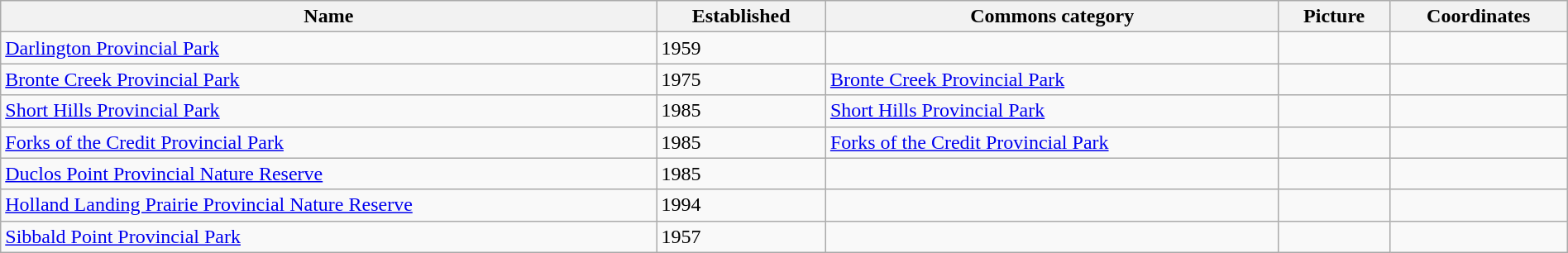<table class='wikitable sortable' style='width:100%'>
<tr>
<th>Name</th>
<th>Established</th>
<th>Commons category</th>
<th>Picture</th>
<th>Coordinates</th>
</tr>
<tr>
<td><a href='#'>Darlington Provincial Park</a></td>
<td>1959</td>
<td></td>
<td></td>
<td></td>
</tr>
<tr>
<td><a href='#'>Bronte Creek Provincial Park</a></td>
<td>1975</td>
<td><a href='#'>Bronte Creek Provincial Park</a></td>
<td></td>
<td></td>
</tr>
<tr>
<td><a href='#'>Short Hills Provincial Park</a></td>
<td>1985</td>
<td><a href='#'>Short Hills Provincial Park</a></td>
<td></td>
<td></td>
</tr>
<tr>
<td><a href='#'>Forks of the Credit Provincial Park</a></td>
<td>1985</td>
<td><a href='#'>Forks of the Credit Provincial Park</a></td>
<td></td>
<td></td>
</tr>
<tr>
<td><a href='#'>Duclos Point Provincial Nature Reserve</a></td>
<td>1985</td>
<td></td>
<td></td>
<td></td>
</tr>
<tr>
<td><a href='#'>Holland Landing Prairie Provincial Nature Reserve</a></td>
<td>1994</td>
<td></td>
<td></td>
<td></td>
</tr>
<tr>
<td><a href='#'>Sibbald Point Provincial Park</a></td>
<td>1957</td>
<td></td>
<td></td>
<td></td>
</tr>
</table>
